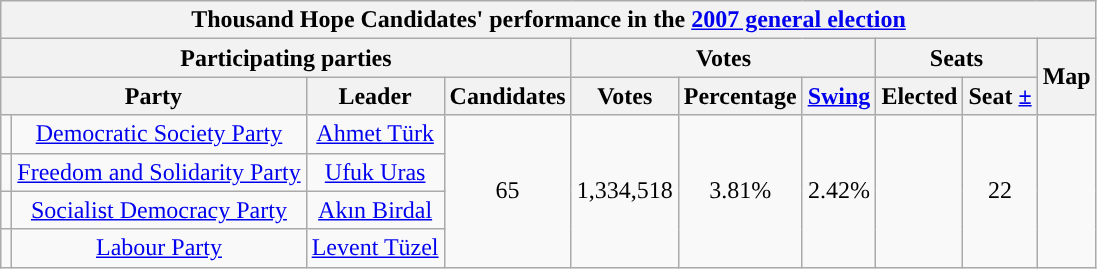<table class="wikitable" style="text-align:center;">
<tr>
<th colspan="10">Thousand Hope Candidates' performance in the <a href='#'>2007 general election</a></th>
</tr>
<tr>
<th colspan="4">Participating parties</th>
<th colspan="3">Votes</th>
<th colspan="2">Seats</th>
<th rowspan="2">Map</th>
</tr>
<tr>
<th colspan="2">Party</th>
<th>Leader</th>
<th>Candidates</th>
<th>Votes</th>
<th>Percentage</th>
<th><a href='#'>Swing</a></th>
<th>Elected</th>
<th>Seat <a href='#'>±</a></th>
</tr>
<tr>
<td style="background:"></td>
<td><a href='#'>Democratic Society Party</a></td>
<td><a href='#'>Ahmet Türk</a></td>
<td rowspan="4">65</td>
<td rowspan="4">1,334,518</td>
<td rowspan="4">3.81%</td>
<td rowspan="4"> 2.42%</td>
<td rowspan="4"></td>
<td rowspan="4"> 22</td>
<td rowspan="4"></td>
</tr>
<tr>
<td style="background:"></td>
<td><a href='#'>Freedom and Solidarity Party</a></td>
<td><a href='#'>Ufuk Uras</a></td>
</tr>
<tr>
<td style="background:"></td>
<td><a href='#'>Socialist Democracy Party</a></td>
<td><a href='#'>Akın Birdal</a></td>
</tr>
<tr>
<td style="background:"></td>
<td><a href='#'>Labour Party</a></td>
<td><a href='#'>Levent Tüzel</a></td>
</tr>
</table>
